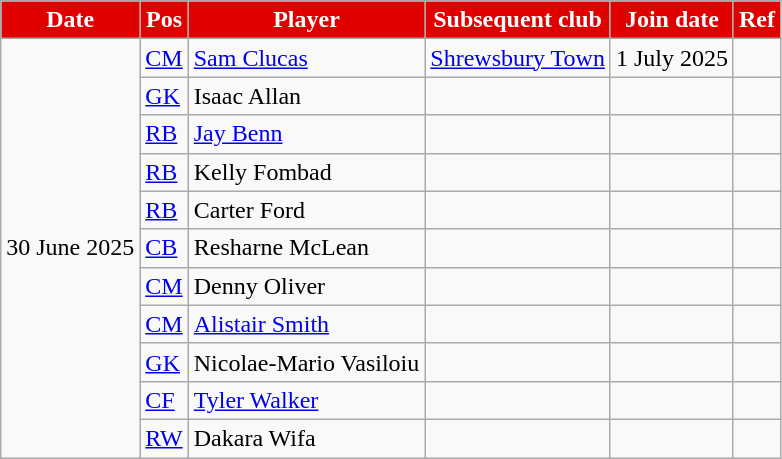<table class="wikitable plainrowheaders sortable">
<tr>
<th style="background:#E00000; color:white;">Date</th>
<th style="background:#E00000; color:white;">Pos</th>
<th style="background:#E00000; color:white;">Player</th>
<th style="background:#E00000; color:white;">Subsequent club</th>
<th style="background:#E00000; color:white;">Join date</th>
<th style="background:#E00000; color:white;">Ref</th>
</tr>
<tr>
<td rowspan="11">30 June 2025</td>
<td><a href='#'>CM</a></td>
<td> <a href='#'>Sam Clucas</a></td>
<td> <a href='#'>Shrewsbury Town</a></td>
<td>1 July 2025</td>
<td></td>
</tr>
<tr>
<td><a href='#'>GK</a></td>
<td> Isaac Allan</td>
<td></td>
<td></td>
<td></td>
</tr>
<tr>
<td><a href='#'>RB</a></td>
<td> <a href='#'>Jay Benn</a></td>
<td></td>
<td></td>
<td></td>
</tr>
<tr>
<td><a href='#'>RB</a></td>
<td> Kelly Fombad</td>
<td></td>
<td></td>
<td></td>
</tr>
<tr>
<td><a href='#'>RB</a></td>
<td> Carter Ford</td>
<td></td>
<td></td>
<td></td>
</tr>
<tr>
<td><a href='#'>CB</a></td>
<td> Resharne McLean</td>
<td></td>
<td></td>
<td></td>
</tr>
<tr>
<td><a href='#'>CM</a></td>
<td> Denny Oliver</td>
<td></td>
<td></td>
<td></td>
</tr>
<tr>
<td><a href='#'>CM</a></td>
<td> <a href='#'>Alistair Smith</a></td>
<td></td>
<td></td>
<td></td>
</tr>
<tr>
<td><a href='#'>GK</a></td>
<td> Nicolae-Mario Vasiloiu</td>
<td></td>
<td></td>
<td></td>
</tr>
<tr>
<td><a href='#'>CF</a></td>
<td> <a href='#'>Tyler Walker</a></td>
<td></td>
<td></td>
<td></td>
</tr>
<tr>
<td><a href='#'>RW</a></td>
<td> Dakara Wifa</td>
<td></td>
<td></td>
<td></td>
</tr>
</table>
